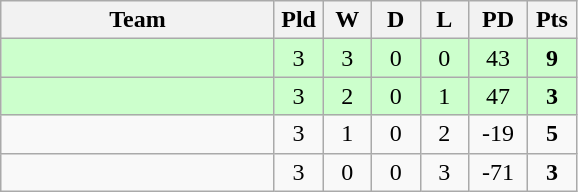<table class="wikitable" style="text-align:center;">
<tr>
<th width=175>Team</th>
<th width=25 abbr="Played">Pld</th>
<th width=25 abbr="Won">W</th>
<th width=25 abbr="Drawn">D</th>
<th width=25 abbr="Lost">L</th>
<th width=32 abbr="Points difference">PD</th>
<th width=25 abbr="Points">Pts</th>
</tr>
<tr style="background:#cfc;">
<td align=left></td>
<td>3</td>
<td>3</td>
<td>0</td>
<td>0</td>
<td>43</td>
<td><strong>9</strong></td>
</tr>
<tr style="background:#cfc;">
<td align=left></td>
<td>3</td>
<td>2</td>
<td>0</td>
<td>1</td>
<td>47</td>
<td><strong>3</strong></td>
</tr>
<tr>
<td align=left></td>
<td>3</td>
<td>1</td>
<td>0</td>
<td>2</td>
<td>-19</td>
<td><strong>5</strong></td>
</tr>
<tr>
<td align=left></td>
<td>3</td>
<td>0</td>
<td>0</td>
<td>3</td>
<td>-71</td>
<td><strong>3</strong></td>
</tr>
</table>
